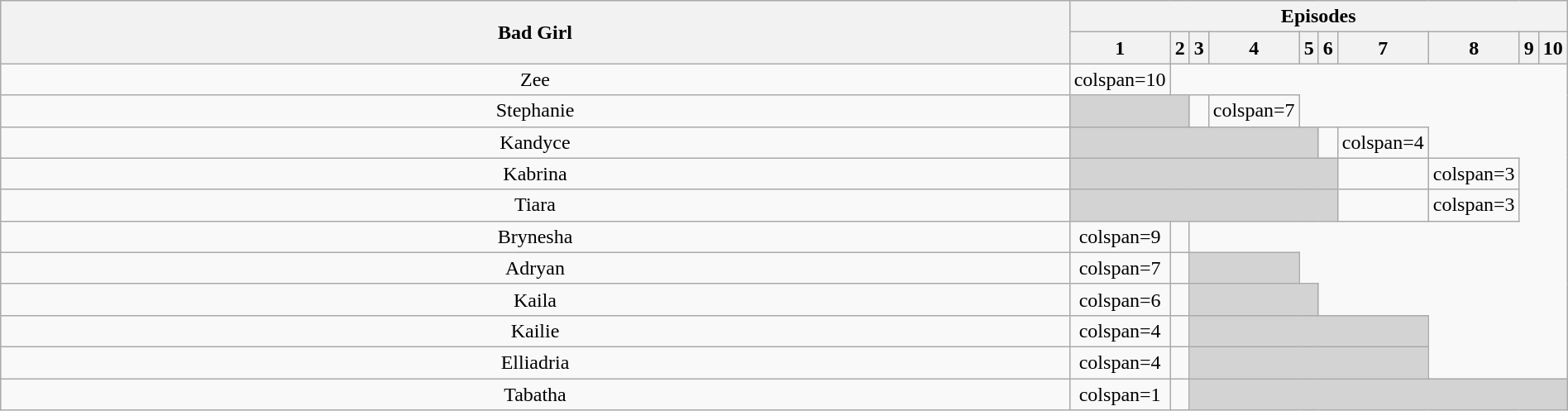<table class="wikitable plainrowheaders" style="text-align:center; font-size:100%; width:100%">
<tr>
<th scope="col" rowspan="2" style="width:100%;">Bad Girl</th>
<th scope="col" colspan="10">Episodes</th>
</tr>
<tr>
<th scope="col" style="width:8%;">1</th>
<th scope="col" style="width:8%;">2</th>
<th scope="col" style="width:8%;">3</th>
<th scope="col" style="width:8%;">4</th>
<th scope="col" style="width:8%;">5</th>
<th scope="col" style="width:8%;">6</th>
<th scope="col" style="width:8%;">7</th>
<th scope="col" style="width:8%;">8</th>
<th scope="col" style="width:8%;">9</th>
<th scope="col" style="width:8%;">10</th>
</tr>
<tr>
<td scope="row">Zee</td>
<td>colspan=10 </td>
</tr>
<tr>
<td scope="row">Stephanie</td>
<td colspan="2" style="background:lightgray;"></td>
<td></td>
<td>colspan=7 </td>
</tr>
<tr>
<td scope="row">Kandyce</td>
<td colspan="5" style="background:lightgray;"></td>
<td></td>
<td>colspan=4 </td>
</tr>
<tr>
<td scope="row">Kabrina</td>
<td colspan="6" style="background:lightgray;"></td>
<td></td>
<td>colspan=3 </td>
</tr>
<tr>
<td scope="row">Tiara</td>
<td colspan="6" style="background:lightgray;"></td>
<td></td>
<td>colspan=3 </td>
</tr>
<tr>
<td scope="row">Brynesha</td>
<td>colspan=9 </td>
<td></td>
</tr>
<tr>
<td scope="row">Adryan</td>
<td>colspan=7 </td>
<td></td>
<td colspan="2" style="background:lightgray;"></td>
</tr>
<tr>
<td scope="row">Kaila</td>
<td>colspan=6 </td>
<td></td>
<td colspan="3" style="background:lightgray;"></td>
</tr>
<tr>
<td scope="row">Kailie</td>
<td>colspan=4 </td>
<td></td>
<td colspan="5" style="background:lightgray;"></td>
</tr>
<tr>
<td scope="row">Elliadria</td>
<td>colspan=4 </td>
<td></td>
<td colspan="5" style="background:lightgray;"></td>
</tr>
<tr>
<td scope="row">Tabatha</td>
<td>colspan=1 </td>
<td></td>
<td colspan="8" style="background:lightgray;"></td>
</tr>
</table>
